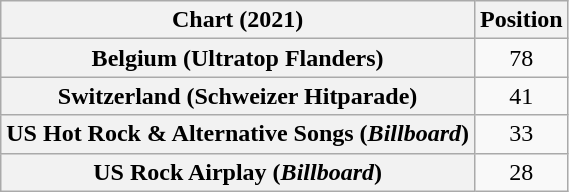<table class="wikitable sortable plainrowheaders" style="text-align:center">
<tr>
<th scope="col">Chart (2021)</th>
<th scope="col">Position</th>
</tr>
<tr>
<th scope="row">Belgium (Ultratop Flanders)</th>
<td>78</td>
</tr>
<tr>
<th scope="row">Switzerland (Schweizer Hitparade)</th>
<td>41</td>
</tr>
<tr>
<th scope="row">US Hot Rock & Alternative Songs (<em>Billboard</em>)</th>
<td>33</td>
</tr>
<tr>
<th scope="row">US Rock Airplay (<em>Billboard</em>)</th>
<td>28</td>
</tr>
</table>
